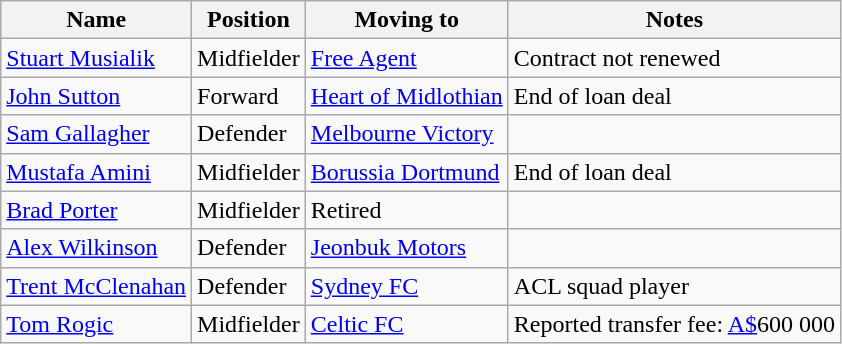<table class="wikitable">
<tr>
<th>Name</th>
<th>Position</th>
<th>Moving to</th>
<th>Notes</th>
</tr>
<tr>
<td> <a href='#'>Stuart Musialik</a></td>
<td>Midfielder</td>
<td><a href='#'>Free Agent</a></td>
<td>Contract not renewed</td>
</tr>
<tr>
<td> <a href='#'>John Sutton</a></td>
<td>Forward</td>
<td> <a href='#'>Heart of Midlothian</a></td>
<td>End of loan deal</td>
</tr>
<tr>
<td> <a href='#'>Sam Gallagher</a></td>
<td>Defender</td>
<td><a href='#'>Melbourne Victory</a></td>
<td></td>
</tr>
<tr>
<td> <a href='#'>Mustafa Amini</a></td>
<td>Midfielder</td>
<td> <a href='#'>Borussia Dortmund</a></td>
<td>End of loan deal</td>
</tr>
<tr>
<td> <a href='#'>Brad Porter</a></td>
<td>Midfielder</td>
<td>Retired</td>
<td></td>
</tr>
<tr>
<td> <a href='#'>Alex Wilkinson</a></td>
<td>Defender</td>
<td> <a href='#'>Jeonbuk Motors</a></td>
<td></td>
</tr>
<tr>
<td> <a href='#'>Trent McClenahan</a></td>
<td>Defender</td>
<td><a href='#'>Sydney FC</a></td>
<td>ACL squad player</td>
</tr>
<tr>
<td> <a href='#'>Tom Rogic</a></td>
<td>Midfielder</td>
<td> <a href='#'>Celtic FC</a></td>
<td>Reported transfer fee: <a href='#'>A$</a>600 000</td>
</tr>
</table>
